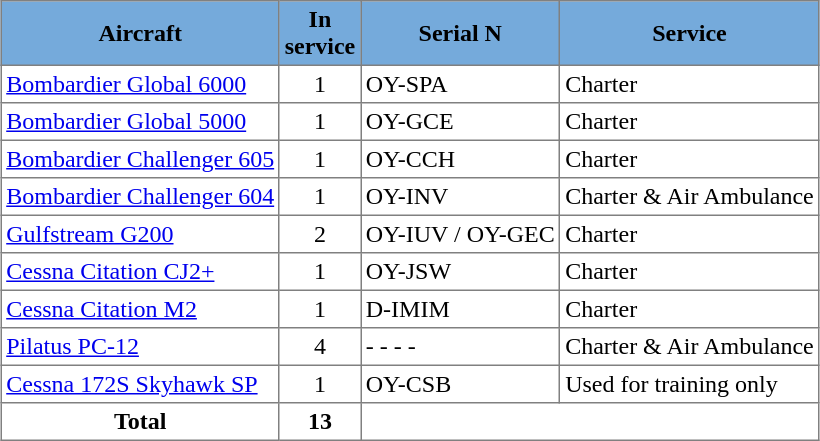<table class="toccolours" border="1" cellpadding="3" style="border-collapse:collapse;margin:auto;">
<tr bgcolor=#75aadb>
<th>Aircraft</th>
<th>In<br>service</th>
<th>Serial N</th>
<th>Service</th>
</tr>
<tr>
<td><a href='#'>Bombardier Global 6000</a></td>
<td align= "center">1</td>
<td>OY-SPA</td>
<td>Charter</td>
</tr>
<tr>
<td><a href='#'>Bombardier Global 5000</a></td>
<td align= "center">1</td>
<td>OY-GCE</td>
<td>Charter</td>
</tr>
<tr>
<td><a href='#'>Bombardier Challenger 605</a></td>
<td align= "center">1</td>
<td>OY-CCH</td>
<td>Charter</td>
</tr>
<tr>
<td><a href='#'>Bombardier Challenger 604</a></td>
<td align="center">1</td>
<td>OY-INV</td>
<td>Charter & Air Ambulance</td>
</tr>
<tr>
<td><a href='#'>Gulfstream G200</a></td>
<td align="center">2</td>
<td>OY-IUV / OY-GEC</td>
<td>Charter</td>
</tr>
<tr>
<td><a href='#'>Cessna Citation CJ2+</a></td>
<td align="center">1</td>
<td>OY-JSW</td>
<td>Charter</td>
</tr>
<tr>
<td><a href='#'>Cessna Citation M2</a></td>
<td align="center">1</td>
<td>D-IMIM</td>
<td>Charter</td>
</tr>
<tr>
<td><a href='#'>Pilatus PC-12</a></td>
<td align="center">4</td>
<td>- - - -</td>
<td>Charter & Air Ambulance</td>
</tr>
<tr>
<td><a href='#'>Cessna 172S Skyhawk SP</a></td>
<td align="center">1</td>
<td>OY-CSB</td>
<td>Used for training only</td>
</tr>
<tr>
<th>Total</th>
<th>13</th>
<th colspan="2"></th>
</tr>
</table>
